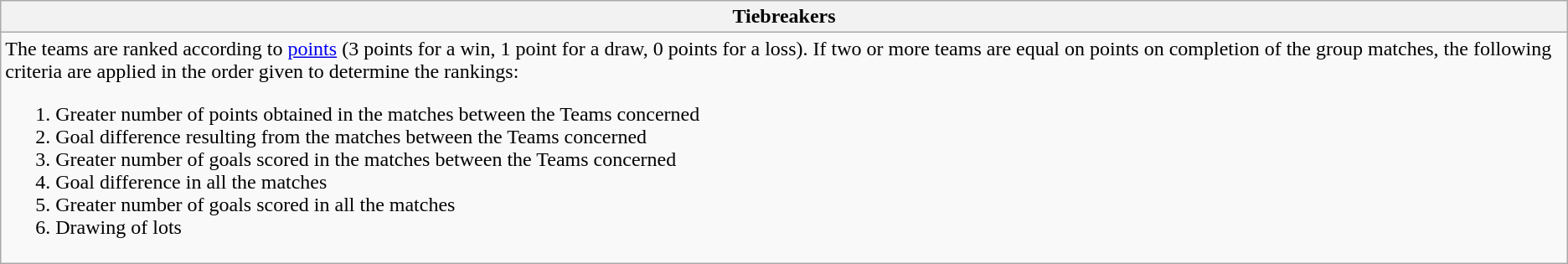<table class="wikitable collapsible collapsed">
<tr>
<th>Tiebreakers</th>
</tr>
<tr>
<td>The teams are ranked according to <a href='#'>points</a> (3 points for a win, 1 point for a draw, 0 points for a loss). If two or more teams are equal on points on completion of the group matches, the following criteria are applied in the order given to determine the rankings:<br><ol><li>Greater number of points obtained in the matches between the Teams concerned</li><li>Goal difference resulting from the matches between the Teams concerned</li><li>Greater number of goals scored in the matches between the Teams concerned</li><li>Goal difference in all the matches</li><li>Greater number of goals scored in all the matches</li><li>Drawing of lots</li></ol></td>
</tr>
</table>
